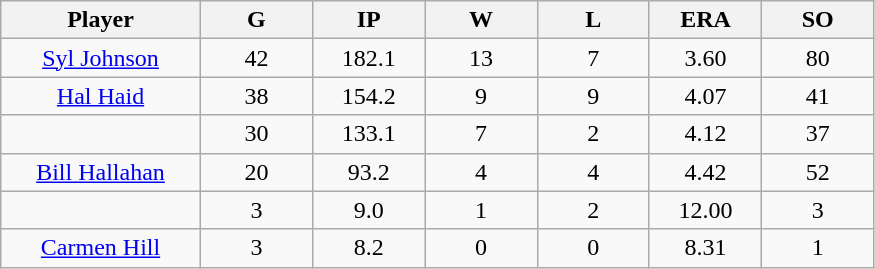<table class="wikitable sortable">
<tr>
<th bgcolor="#DDDDFF" width="16%">Player</th>
<th bgcolor="#DDDDFF" width="9%">G</th>
<th bgcolor="#DDDDFF" width="9%">IP</th>
<th bgcolor="#DDDDFF" width="9%">W</th>
<th bgcolor="#DDDDFF" width="9%">L</th>
<th bgcolor="#DDDDFF" width="9%">ERA</th>
<th bgcolor="#DDDDFF" width="9%">SO</th>
</tr>
<tr align="center">
<td><a href='#'>Syl Johnson</a></td>
<td>42</td>
<td>182.1</td>
<td>13</td>
<td>7</td>
<td>3.60</td>
<td>80</td>
</tr>
<tr align=center>
<td><a href='#'>Hal Haid</a></td>
<td>38</td>
<td>154.2</td>
<td>9</td>
<td>9</td>
<td>4.07</td>
<td>41</td>
</tr>
<tr align=center>
<td></td>
<td>30</td>
<td>133.1</td>
<td>7</td>
<td>2</td>
<td>4.12</td>
<td>37</td>
</tr>
<tr align="center">
<td><a href='#'>Bill Hallahan</a></td>
<td>20</td>
<td>93.2</td>
<td>4</td>
<td>4</td>
<td>4.42</td>
<td>52</td>
</tr>
<tr align=center>
<td></td>
<td>3</td>
<td>9.0</td>
<td>1</td>
<td>2</td>
<td>12.00</td>
<td>3</td>
</tr>
<tr align="center">
<td><a href='#'>Carmen Hill</a></td>
<td>3</td>
<td>8.2</td>
<td>0</td>
<td>0</td>
<td>8.31</td>
<td>1</td>
</tr>
</table>
